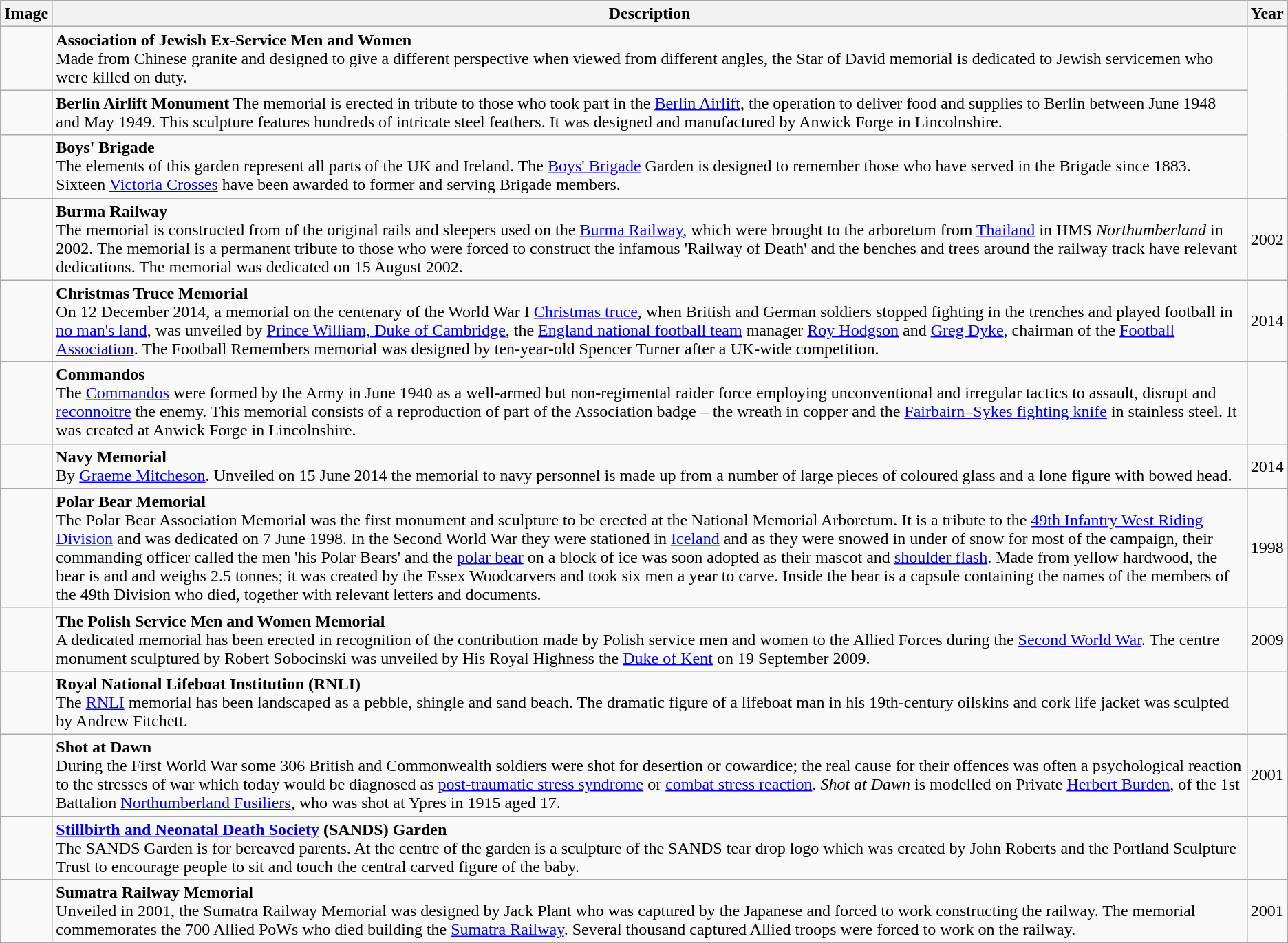<table class="wikitable sortable">
<tr>
<th>Image</th>
<th>Description</th>
<th>Year</th>
</tr>
<tr>
<td></td>
<td><strong>Association of Jewish Ex-Service Men and Women</strong><br>Made from Chinese granite and designed to give a different perspective when viewed from different angles, the Star of David memorial is dedicated to Jewish servicemen who were killed on duty.</td>
</tr>
<tr>
<td></td>
<td><strong>Berlin Airlift Monument</strong> The memorial is erected in tribute to those who took part in the <a href='#'>Berlin Airlift</a>, the operation to deliver food and supplies to Berlin between June 1948 and May 1949. This sculpture features hundreds of intricate steel feathers. It was designed and manufactured by Anwick Forge in Lincolnshire.</td>
</tr>
<tr>
<td></td>
<td><strong>Boys' Brigade</strong><br>The elements of this garden represent all parts of the UK and Ireland. The <a href='#'>Boys' Brigade</a> Garden is designed to remember those who have served in the Brigade since 1883. Sixteen <a href='#'>Victoria Crosses</a> have been awarded to former and serving Brigade members.</td>
</tr>
<tr>
<td></td>
<td><strong>Burma Railway</strong><br>The memorial is constructed from  of the original rails and sleepers used on the <a href='#'>Burma Railway</a>, which were brought to the arboretum from <a href='#'>Thailand</a> in HMS <em>Northumberland</em> in 2002. The memorial is a permanent tribute to those who were forced to construct the infamous 'Railway of Death' and the benches and trees around the railway track have relevant dedications. The memorial was dedicated on 15 August 2002.</td>
<td>2002</td>
</tr>
<tr>
<td></td>
<td><strong>Christmas Truce Memorial</strong><br>On 12 December 2014, a memorial on the centenary of the World War I <a href='#'>Christmas truce</a>, when British and German soldiers stopped fighting in the trenches and played football in <a href='#'>no man's land</a>, was unveiled by <a href='#'>Prince William, Duke of Cambridge</a>, the <a href='#'>England national football team</a> manager <a href='#'>Roy Hodgson</a> and <a href='#'>Greg Dyke</a>, chairman of the <a href='#'>Football Association</a>. The Football Remembers memorial was designed by ten-year-old Spencer Turner after a UK-wide competition.</td>
<td>2014</td>
</tr>
<tr>
<td></td>
<td><strong>Commandos</strong><br>The <a href='#'>Commandos</a> were formed by the Army in June 1940 as a well-armed but non-regimental raider force employing unconventional and irregular tactics to assault, disrupt and <a href='#'>reconnoitre</a> the enemy.
This memorial consists of a reproduction of part of the Association badge – the wreath in copper and the <a href='#'>Fairbairn–Sykes fighting knife</a> in stainless steel. It was created at Anwick Forge in Lincolnshire.</td>
</tr>
<tr>
<td></td>
<td><strong>Navy Memorial</strong><br>By <a href='#'>Graeme Mitcheson</a>. Unveiled on 15 June 2014 the memorial to navy personnel is made up from a number of large pieces of coloured glass and a lone figure with bowed head.</td>
<td>2014</td>
</tr>
<tr>
<td></td>
<td><strong>Polar Bear Memorial</strong><br>The Polar Bear Association Memorial was the first monument and sculpture to be erected at the National Memorial Arboretum. It is a tribute to the <a href='#'>49th Infantry West Riding Division</a> and was dedicated on 7 June 1998. In the Second World War they were stationed in <a href='#'>Iceland</a> and as they were snowed in under  of snow for most of the campaign, their commanding officer called the men 'his Polar Bears' and the <a href='#'>polar bear</a> on a block of ice was soon adopted as their mascot and <a href='#'>shoulder flash</a>. Made from yellow hardwood, the bear is  and  and weighs 2.5 tonnes; it was created by the Essex Woodcarvers and took six men a year to carve. Inside the bear is a capsule containing the names of the members of the 49th Division who died, together with relevant letters and documents.</td>
<td>1998</td>
</tr>
<tr>
<td></td>
<td><strong>The Polish Service Men and Women Memorial</strong><br>
A dedicated memorial has been erected in recognition of the contribution made by Polish service men and women to the Allied Forces during the <a href='#'>Second World War</a>. The centre monument sculptured by Robert Sobocinski was unveiled by His Royal Highness the <a href='#'>Duke of Kent</a> on 19 September 2009.</td>
<td>2009</td>
</tr>
<tr>
<td></td>
<td><strong>Royal National Lifeboat Institution (RNLI)</strong><br>The <a href='#'>RNLI</a> memorial has been landscaped as a pebble, shingle and sand beach. The dramatic figure of a lifeboat man in his 19th-century oilskins and cork life jacket was sculpted by Andrew Fitchett.</td>
</tr>
<tr>
<td></td>
<td><strong>Shot at Dawn</strong><br>
During the First World War some 306 British and Commonwealth soldiers were shot for desertion or cowardice; the real cause for their offences was often a psychological reaction to the stresses of war which today would be diagnosed as <a href='#'>post-traumatic stress syndrome</a> or <a href='#'>combat stress reaction</a>. <em>Shot at Dawn</em> is modelled on Private <a href='#'>Herbert Burden</a>, of the 1st Battalion <a href='#'>Northumberland Fusiliers</a>, who was shot at Ypres in 1915 aged 17.</td>
<td>2001</td>
</tr>
<tr>
<td></td>
<td><strong><a href='#'>Stillbirth and Neonatal Death Society</a> (SANDS) Garden</strong><br>The SANDS Garden is for bereaved parents. At the centre of the garden is a sculpture of the SANDS tear drop logo which was created by John Roberts and the Portland Sculpture Trust to encourage people to sit and touch the central carved figure of the baby.</td>
<td></td>
</tr>
<tr>
<td></td>
<td><strong>Sumatra Railway Memorial</strong><br>Unveiled in 2001, the Sumatra Railway Memorial was designed by Jack Plant who was captured by the Japanese and forced to work constructing the railway. The memorial commemorates the 700 Allied PoWs who died building the <a href='#'>Sumatra Railway</a>. Several thousand captured Allied troops were forced to work on the  railway.</td>
<td>2001</td>
</tr>
<tr>
</tr>
</table>
